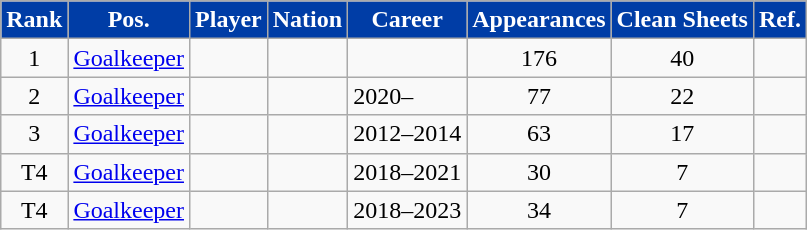<table class="wikitable sortable" style="text-align:center;">
<tr>
<th style="background:#003DA6; color:white;" scope="col">Rank</th>
<th style="background:#003DA6; color:white;" scope="col">Pos.</th>
<th style="background:#003DA6; color:white;" scope="col">Player</th>
<th style="background:#003DA6; color:white;" scope="col">Nation</th>
<th style="background:#003DA6; color:white;" scope="col">Career</th>
<th style="background:#003DA6; color:white;" scope="col">Appearances</th>
<th style="background:#003DA6; color:white;" scope="col">Clean Sheets</th>
<th style="background:#003DA6; color:white;" scope="col">Ref.</th>
</tr>
<tr>
<td>1</td>
<td align="left"><a href='#'>Goalkeeper</a></td>
<td align="left"></td>
<td align="left"></td>
<td align="left"></td>
<td>176</td>
<td>40</td>
<td></td>
</tr>
<tr>
<td>2</td>
<td align="left"><a href='#'>Goalkeeper</a></td>
<td align="left"><strong></strong></td>
<td align="left"></td>
<td align="left">2020–</td>
<td>77</td>
<td>22</td>
<td></td>
</tr>
<tr>
<td>3</td>
<td align="left"><a href='#'>Goalkeeper</a></td>
<td align="left"></td>
<td align="left"></td>
<td align="left">2012–2014</td>
<td>63</td>
<td>17</td>
<td></td>
</tr>
<tr>
<td>T4</td>
<td align="left"><a href='#'>Goalkeeper</a></td>
<td align="left"></td>
<td align="left"></td>
<td align="left">2018–2021</td>
<td>30</td>
<td>7</td>
<td></td>
</tr>
<tr>
<td>T4</td>
<td align="left"><a href='#'>Goalkeeper</a></td>
<td align="left"></td>
<td align="left"></td>
<td align="left">2018–2023</td>
<td>34</td>
<td>7</td>
<td></td>
</tr>
</table>
